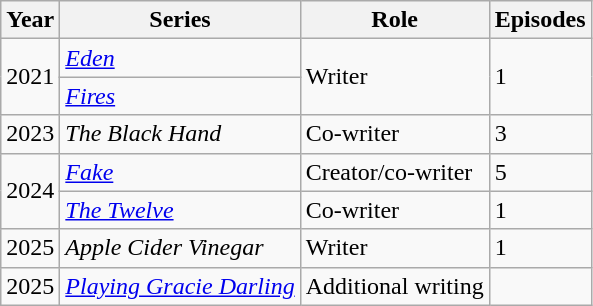<table class="wikitable" style="font-size: 100%;">
<tr>
<th>Year</th>
<th>Series</th>
<th>Role</th>
<th>Episodes</th>
</tr>
<tr>
<td rowspan=2>2021</td>
<td><em><a href='#'>Eden</a></em></td>
<td rowspan=2>Writer</td>
<td rowspan=2>1</td>
</tr>
<tr>
<td><em><a href='#'>Fires</a></em></td>
</tr>
<tr>
<td>2023</td>
<td><em>The Black Hand</em></td>
<td>Co-writer</td>
<td>3</td>
</tr>
<tr>
<td rowspan="2">2024</td>
<td><em><a href='#'>Fake</a></em></td>
<td>Creator/co-writer</td>
<td>5</td>
</tr>
<tr>
<td><em><a href='#'>The Twelve</a></em></td>
<td>Co-writer</td>
<td>1</td>
</tr>
<tr>
<td>2025</td>
<td><em>Apple Cider Vinegar</em></td>
<td>Writer</td>
<td>1</td>
</tr>
<tr>
<td>2025</td>
<td><a href='#'><em>Playing Gracie Darling</em></a></td>
<td>Additional writing</td>
<td></td>
</tr>
</table>
